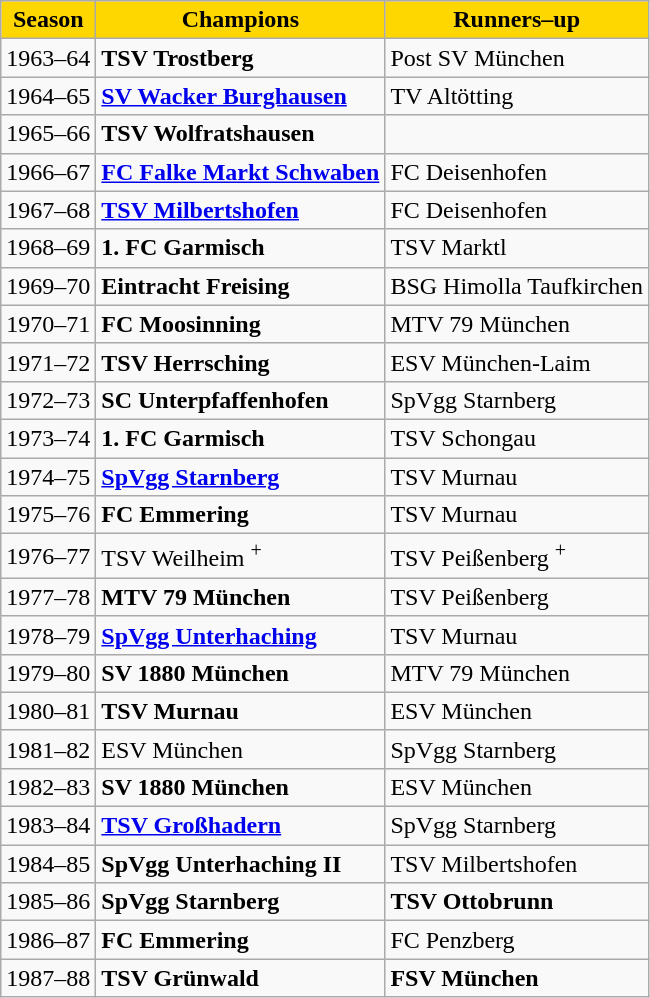<table class="wikitable">
<tr align="center" bgcolor="#FFD700">
<td><strong>Season</strong></td>
<td><strong>Champions</strong></td>
<td><strong>Runners–up</strong></td>
</tr>
<tr>
<td>1963–64</td>
<td><strong>TSV Trostberg</strong></td>
<td>Post SV München</td>
</tr>
<tr>
<td>1964–65</td>
<td><strong><a href='#'>SV Wacker Burghausen</a></strong></td>
<td>TV Altötting</td>
</tr>
<tr>
<td>1965–66</td>
<td><strong>TSV Wolfratshausen</strong></td>
<td></td>
</tr>
<tr>
<td>1966–67</td>
<td><strong><a href='#'>FC Falke Markt Schwaben</a></strong></td>
<td>FC Deisenhofen</td>
</tr>
<tr>
<td>1967–68</td>
<td><strong><a href='#'>TSV Milbertshofen</a></strong></td>
<td>FC Deisenhofen</td>
</tr>
<tr>
<td>1968–69</td>
<td><strong>1. FC Garmisch</strong></td>
<td>TSV Marktl</td>
</tr>
<tr>
<td>1969–70</td>
<td><strong>Eintracht Freising</strong></td>
<td>BSG Himolla Taufkirchen</td>
</tr>
<tr>
<td>1970–71</td>
<td><strong>FC Moosinning</strong></td>
<td>MTV 79 München</td>
</tr>
<tr>
<td>1971–72</td>
<td><strong>TSV Herrsching</strong></td>
<td>ESV München-Laim</td>
</tr>
<tr>
<td>1972–73</td>
<td><strong>SC Unterpfaffenhofen</strong></td>
<td>SpVgg Starnberg</td>
</tr>
<tr>
<td>1973–74</td>
<td><strong>1. FC Garmisch</strong></td>
<td>TSV Schongau</td>
</tr>
<tr>
<td>1974–75</td>
<td><strong><a href='#'>SpVgg Starnberg</a></strong></td>
<td>TSV Murnau</td>
</tr>
<tr>
<td>1975–76</td>
<td><strong>FC Emmering</strong></td>
<td>TSV Murnau</td>
</tr>
<tr>
<td>1976–77</td>
<td>TSV Weilheim <sup>+</sup></td>
<td>TSV Peißenberg <sup>+</sup></td>
</tr>
<tr>
<td>1977–78</td>
<td><strong>MTV 79 München</strong></td>
<td>TSV Peißenberg</td>
</tr>
<tr>
<td>1978–79</td>
<td><strong><a href='#'>SpVgg Unterhaching</a></strong></td>
<td>TSV Murnau</td>
</tr>
<tr>
<td>1979–80</td>
<td><strong>SV 1880 München</strong></td>
<td>MTV 79 München</td>
</tr>
<tr>
<td>1980–81</td>
<td><strong>TSV Murnau</strong></td>
<td>ESV München</td>
</tr>
<tr>
<td>1981–82</td>
<td>ESV München</td>
<td>SpVgg Starnberg</td>
</tr>
<tr>
<td>1982–83</td>
<td><strong>SV 1880 München</strong></td>
<td>ESV München</td>
</tr>
<tr>
<td>1983–84</td>
<td><strong><a href='#'>TSV Großhadern</a></strong></td>
<td>SpVgg Starnberg</td>
</tr>
<tr>
<td>1984–85</td>
<td><strong>SpVgg Unterhaching II</strong></td>
<td>TSV Milbertshofen</td>
</tr>
<tr>
<td>1985–86</td>
<td><strong>SpVgg Starnberg</strong></td>
<td><strong>TSV Ottobrunn</strong></td>
</tr>
<tr>
<td>1986–87</td>
<td><strong>FC Emmering</strong></td>
<td>FC Penzberg</td>
</tr>
<tr>
<td>1987–88</td>
<td><strong>TSV Grünwald</strong></td>
<td><strong>FSV München</strong></td>
</tr>
</table>
